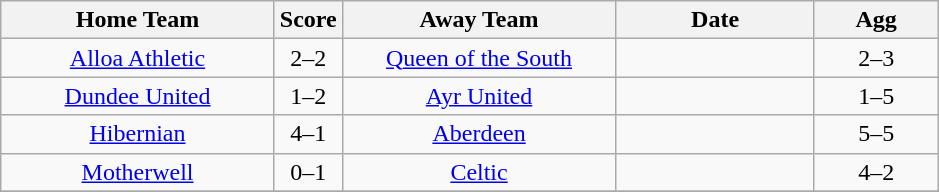<table class="wikitable" style="text-align:center;">
<tr>
<th width=175>Home Team</th>
<th width=20>Score</th>
<th width=175>Away Team</th>
<th width= 125>Date</th>
<th width= 75>Agg</th>
</tr>
<tr>
<td><a href='#'>Alloa Athletic</a></td>
<td>2–2</td>
<td><a href='#'>Queen of the South</a></td>
<td></td>
<td>2–3</td>
</tr>
<tr>
<td><a href='#'>Dundee United</a></td>
<td>1–2</td>
<td><a href='#'>Ayr United</a></td>
<td></td>
<td>1–5</td>
</tr>
<tr>
<td><a href='#'>Hibernian</a></td>
<td>4–1</td>
<td><a href='#'>Aberdeen</a></td>
<td></td>
<td>5–5</td>
</tr>
<tr>
<td><a href='#'>Motherwell</a></td>
<td>0–1</td>
<td><a href='#'>Celtic</a></td>
<td></td>
<td>4–2</td>
</tr>
<tr>
</tr>
</table>
